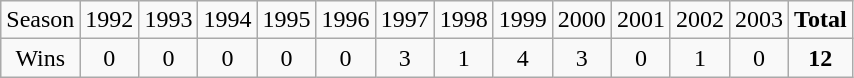<table class="wikitable sortable">
<tr>
<td>Season</td>
<td>1992</td>
<td>1993</td>
<td>1994</td>
<td>1995</td>
<td>1996</td>
<td>1997</td>
<td>1998</td>
<td>1999</td>
<td>2000</td>
<td>2001</td>
<td>2002</td>
<td>2003</td>
<td><strong>Total</strong></td>
</tr>
<tr align=center>
<td>Wins</td>
<td>0</td>
<td>0</td>
<td>0</td>
<td>0</td>
<td>0</td>
<td>3</td>
<td>1</td>
<td>4</td>
<td>3</td>
<td>0</td>
<td>1</td>
<td>0</td>
<td><strong>12</strong></td>
</tr>
</table>
